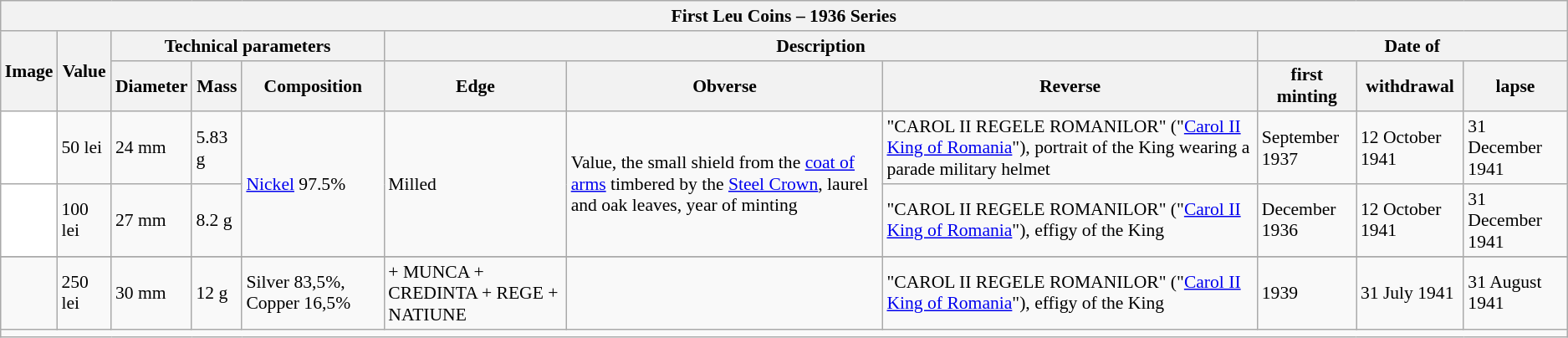<table class="wikitable" style="font-size: 90%">
<tr>
<th colspan="11">First Leu Coins –  1936 Series</th>
</tr>
<tr>
<th rowspan="2">Image</th>
<th rowspan="2">Value</th>
<th colspan="3">Technical parameters</th>
<th colspan="3">Description</th>
<th colspan="3">Date of</th>
</tr>
<tr>
<th>Diameter</th>
<th>Mass</th>
<th>Composition</th>
<th>Edge</th>
<th>Obverse</th>
<th>Reverse</th>
<th>first minting</th>
<th>withdrawal</th>
<th>lapse</th>
</tr>
<tr>
<td align="center" bgcolor="white"></td>
<td>50 lei</td>
<td>24 mm</td>
<td>5.83 g</td>
<td rowspan=2><a href='#'>Nickel</a> 97.5%</td>
<td rowspan=2>Milled</td>
<td rowspan=2>Value, the small shield from the <a href='#'>coat of arms</a> timbered by the <a href='#'>Steel Crown</a>, laurel and oak leaves, year of minting</td>
<td>"CAROL II REGELE ROMANILOR" ("<a href='#'>Carol II</a> <a href='#'>King of Romania</a>"), portrait of the King wearing a parade military helmet</td>
<td>September 1937</td>
<td>12 October 1941</td>
<td>31 December 1941</td>
</tr>
<tr>
<td align="center" bgcolor="white"></td>
<td>100 lei</td>
<td>27 mm</td>
<td>8.2 g</td>
<td>"CAROL II REGELE ROMANILOR" ("<a href='#'>Carol II</a> <a href='#'>King of Romania</a>"), effigy of the King</td>
<td>December 1936</td>
<td>12 October 1941</td>
<td>31 December 1941</td>
</tr>
<tr>
</tr>
<tr>
<td></td>
<td>250 lei</td>
<td>30 mm</td>
<td>12 g</td>
<td>Silver 83,5%, Copper 16,5%</td>
<td>+ MUNCA + CREDINTA + REGE + NATIUNE</td>
<td></td>
<td>"CAROL II REGELE ROMANILOR" ("<a href='#'>Carol II</a> <a href='#'>King of Romania</a>"), effigy of the King</td>
<td>1939</td>
<td>31 July 1941</td>
<td>31 August 1941</td>
</tr>
<tr>
<td colspan="11"></td>
</tr>
</table>
